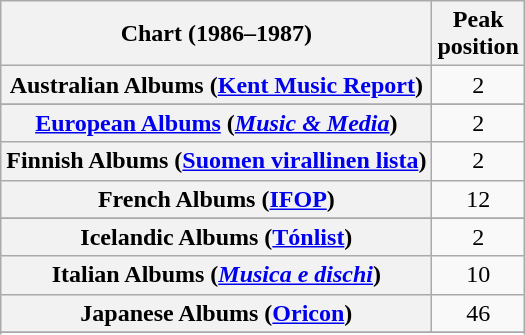<table class="wikitable sortable plainrowheaders" style="text-align:center">
<tr>
<th scope="col">Chart (1986–1987)</th>
<th scope="col">Peak<br>position</th>
</tr>
<tr>
<th scope="row">Australian Albums (<a href='#'>Kent Music Report</a>)</th>
<td>2</td>
</tr>
<tr>
</tr>
<tr>
</tr>
<tr>
</tr>
<tr>
<th scope="row"><a href='#'>European Albums</a> (<em><a href='#'>Music & Media</a></em>)</th>
<td>2</td>
</tr>
<tr>
<th scope="row">Finnish Albums (<a href='#'>Suomen virallinen lista</a>)</th>
<td>2</td>
</tr>
<tr>
<th scope="row">French Albums (<a href='#'>IFOP</a>)</th>
<td>12</td>
</tr>
<tr>
</tr>
<tr>
<th scope="row">Icelandic Albums (<a href='#'>Tónlist</a>)</th>
<td>2</td>
</tr>
<tr>
<th scope="row">Italian Albums (<em><a href='#'>Musica e dischi</a></em>)</th>
<td>10</td>
</tr>
<tr>
<th scope="row">Japanese Albums (<a href='#'>Oricon</a>)</th>
<td>46</td>
</tr>
<tr>
</tr>
<tr>
</tr>
<tr>
</tr>
<tr>
</tr>
<tr>
</tr>
<tr>
</tr>
</table>
